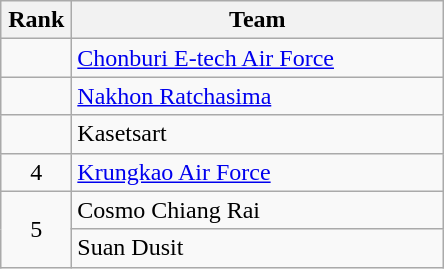<table class="wikitable" style="text-align: center;">
<tr>
<th width=40>Rank</th>
<th width=240>Team</th>
</tr>
<tr>
<td></td>
<td align=left><a href='#'>Chonburi E-tech Air Force</a></td>
</tr>
<tr>
<td></td>
<td align=left><a href='#'>Nakhon Ratchasima</a></td>
</tr>
<tr>
<td></td>
<td align=left>Kasetsart</td>
</tr>
<tr>
<td>4</td>
<td align=left><a href='#'>Krungkao Air Force</a></td>
</tr>
<tr>
<td rowspan=2>5</td>
<td align=left>Cosmo Chiang Rai</td>
</tr>
<tr>
<td align=left>Suan Dusit</td>
</tr>
</table>
